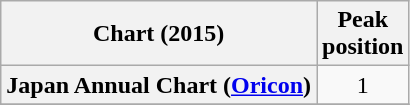<table class="wikitable sortable plainrowheaders" style="text-align:center">
<tr>
<th scope="col">Chart (2015)</th>
<th scope="col">Peak<br>position</th>
</tr>
<tr>
<th scope="row">Japan Annual Chart (<a href='#'>Oricon</a>)</th>
<td>1</td>
</tr>
<tr>
</tr>
</table>
